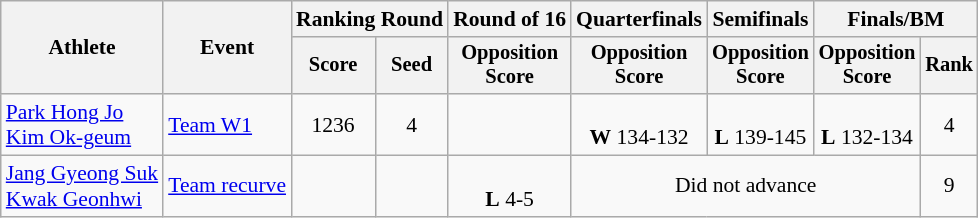<table class="wikitable" style="text-align: center; font-size:90%">
<tr>
<th rowspan="2">Athlete</th>
<th rowspan="2">Event</th>
<th colspan="2">Ranking Round</th>
<th>Round of 16</th>
<th>Quarterfinals</th>
<th>Semifinals</th>
<th colspan="2">Finals/BM</th>
</tr>
<tr style="font-size:95%">
<th>Score</th>
<th>Seed</th>
<th>Opposition<br>Score</th>
<th>Opposition<br>Score</th>
<th>Opposition<br>Score</th>
<th>Opposition<br>Score</th>
<th>Rank</th>
</tr>
<tr>
<td align=left><a href='#'>Park Hong Jo</a><br><a href='#'>Kim Ok-geum</a></td>
<td align=left><a href='#'>Team W1</a></td>
<td>1236</td>
<td>4</td>
<td></td>
<td><br><strong>W</strong> 134-132</td>
<td><br><strong>L</strong> 139-145</td>
<td><br><strong>L</strong> 132-134</td>
<td>4</td>
</tr>
<tr>
<td align=left><a href='#'>Jang Gyeong Suk</a><br><a href='#'>Kwak Geonhwi</a></td>
<td align=left><a href='#'>Team recurve</a></td>
<td></td>
<td></td>
<td><br><strong>L</strong> 4-5</td>
<td colspan=3>Did not advance</td>
<td>9</td>
</tr>
</table>
